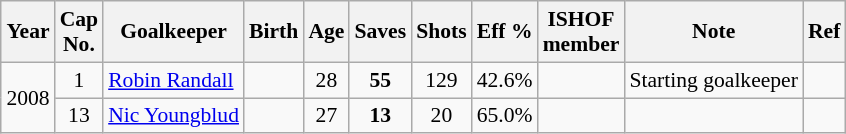<table class="wikitable sortable" style="text-align: center; font-size: 90%; margin-left: 1em;">
<tr>
<th>Year</th>
<th class="unsortable">Cap<br>No.</th>
<th>Goalkeeper</th>
<th>Birth</th>
<th>Age</th>
<th>Saves</th>
<th>Shots</th>
<th>Eff %</th>
<th>ISHOF<br>member</th>
<th>Note</th>
<th class="unsortable">Ref</th>
</tr>
<tr>
<td rowspan="2" style="text-align: left;">2008</td>
<td>1</td>
<td style="text-align: left;" data-sort-value="Randall, Robin"><a href='#'>Robin Randall</a></td>
<td></td>
<td>28</td>
<td><strong>55</strong></td>
<td>129</td>
<td>42.6%</td>
<td></td>
<td style="text-align: left;">Starting goalkeeper</td>
<td></td>
</tr>
<tr>
<td>13</td>
<td style="text-align: left;" data-sort-value="Youngblud, Nic"><a href='#'>Nic Youngblud</a></td>
<td></td>
<td>27</td>
<td><strong>13</strong></td>
<td>20</td>
<td>65.0%</td>
<td></td>
<td style="text-align: left;"></td>
<td></td>
</tr>
</table>
